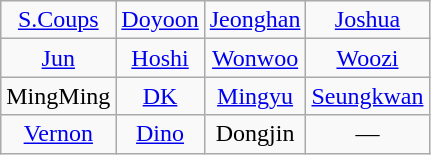<table class="wikitable">
<tr style="background:#F9F9F9; text-align:center;">
<td><a href='#'>S.Coups</a></td>
<td><a href='#'>Doyoon</a></td>
<td><a href='#'>Jeonghan</a></td>
<td><a href='#'>Joshua</a></td>
</tr>
<tr style="background:#F9F9F9; text-align:center;">
<td><a href='#'>Jun</a></td>
<td><a href='#'>Hoshi</a></td>
<td><a href='#'>Wonwoo</a></td>
<td><a href='#'>Woozi</a></td>
</tr>
<tr style="background:#F9F9F9; text-align:center;">
<td>MingMing</td>
<td><a href='#'>DK</a></td>
<td><a href='#'>Mingyu</a></td>
<td><a href='#'>Seungkwan</a></td>
</tr>
<tr style="background:#F9F9F9; text-align:center;">
<td><a href='#'>Vernon</a></td>
<td><a href='#'>Dino</a></td>
<td>Dongjin</td>
<td>―</td>
</tr>
</table>
